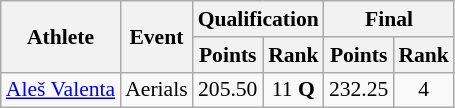<table class="wikitable" style="font-size:90%">
<tr>
<th rowspan="2">Athlete</th>
<th rowspan="2">Event</th>
<th colspan="2">Qualification</th>
<th colspan="2">Final</th>
</tr>
<tr>
<th>Points</th>
<th>Rank</th>
<th>Points</th>
<th>Rank</th>
</tr>
<tr>
<td><a href='#'>Aleš Valenta</a></td>
<td>Aerials</td>
<td align="center">205.50</td>
<td align="center">11 <strong>Q</strong></td>
<td align="center">232.25</td>
<td align="center">4</td>
</tr>
</table>
